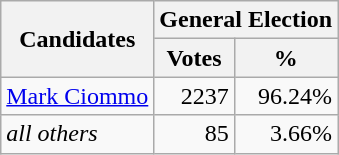<table class=wikitable>
<tr>
<th colspan=1 rowspan=2><strong>Candidates</strong></th>
<th colspan=2><strong>General Election</strong></th>
</tr>
<tr>
<th>Votes</th>
<th>%</th>
</tr>
<tr>
<td><a href='#'>Mark Ciommo</a></td>
<td align="right">2237</td>
<td align="right">96.24%</td>
</tr>
<tr>
<td><em>all others</em></td>
<td align="right">85</td>
<td align="right">3.66%</td>
</tr>
</table>
